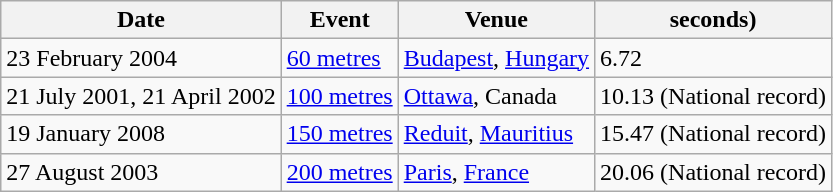<table class=wikitable>
<tr>
<th>Date</th>
<th>Event</th>
<th>Venue</th>
<th Time(second>seconds)</th>
</tr>
<tr>
<td>23 February 2004</td>
<td><a href='#'>60 metres</a></td>
<td><a href='#'>Budapest</a>, <a href='#'>Hungary</a></td>
<td>6.72</td>
</tr>
<tr>
<td>21 July 2001, 21 April 2002</td>
<td><a href='#'>100 metres</a></td>
<td><a href='#'>Ottawa</a>, Canada</td>
<td>10.13 (National record)</td>
</tr>
<tr>
<td>19 January 2008</td>
<td><a href='#'>150 metres</a></td>
<td><a href='#'>Reduit</a>, <a href='#'>Mauritius</a></td>
<td>15.47 (National record)</td>
</tr>
<tr>
<td>27 August 2003</td>
<td><a href='#'>200 metres</a></td>
<td><a href='#'>Paris</a>, <a href='#'>France</a></td>
<td>20.06 (National record)</td>
</tr>
</table>
